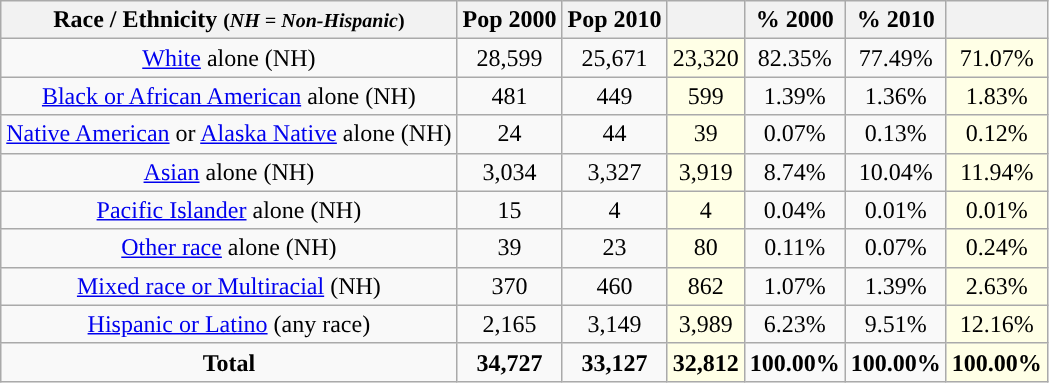<table class="wikitable" style="text-align:center;">
<tr>
<th>Race / Ethnicity <small>(<em>NH = Non-Hispanic</em>)</small></th>
<th>Pop 2000</th>
<th>Pop 2010</th>
<th></th>
<th>% 2000</th>
<th>% 2010</th>
<th></th>
</tr>
<tr>
<td><a href='#'>White</a> alone (NH)</td>
<td>28,599</td>
<td>25,671</td>
<td style='background: #ffffe6;'>23,320</td>
<td>82.35%</td>
<td>77.49%</td>
<td style='background: #ffffe6;'>71.07%</td>
</tr>
<tr>
<td><a href='#'>Black or African American</a> alone (NH)</td>
<td>481</td>
<td>449</td>
<td style='background: #ffffe6;'>599</td>
<td>1.39%</td>
<td>1.36%</td>
<td style='background: #ffffe6;'>1.83%</td>
</tr>
<tr>
<td><a href='#'>Native American</a> or <a href='#'>Alaska Native</a> alone (NH)</td>
<td>24</td>
<td>44</td>
<td style='background: #ffffe6;'>39</td>
<td>0.07%</td>
<td>0.13%</td>
<td style='background: #ffffe6;'>0.12%</td>
</tr>
<tr>
<td><a href='#'>Asian</a> alone (NH)</td>
<td>3,034</td>
<td>3,327</td>
<td style='background: #ffffe6;'>3,919</td>
<td>8.74%</td>
<td>10.04%</td>
<td style='background: #ffffe6;'>11.94%</td>
</tr>
<tr>
<td><a href='#'>Pacific Islander</a> alone (NH)</td>
<td>15</td>
<td>4</td>
<td style='background: #ffffe6;'>4</td>
<td>0.04%</td>
<td>0.01%</td>
<td style='background: #ffffe6;'>0.01%</td>
</tr>
<tr>
<td><a href='#'>Other race</a> alone (NH)</td>
<td>39</td>
<td>23</td>
<td style='background: #ffffe6;'>80</td>
<td>0.11%</td>
<td>0.07%</td>
<td style='background: #ffffe6;'>0.24%</td>
</tr>
<tr>
<td><a href='#'>Mixed race or Multiracial</a> (NH)</td>
<td>370</td>
<td>460</td>
<td style='background: #ffffe6;'>862</td>
<td>1.07%</td>
<td>1.39%</td>
<td style='background: #ffffe6;'>2.63%</td>
</tr>
<tr>
<td><a href='#'>Hispanic or Latino</a> (any race)</td>
<td>2,165</td>
<td>3,149</td>
<td style='background: #ffffe6;'>3,989</td>
<td>6.23%</td>
<td>9.51%</td>
<td style='background: #ffffe6;'>12.16%</td>
</tr>
<tr>
<td><strong>Total</strong></td>
<td><strong>34,727</strong></td>
<td><strong>33,127</strong></td>
<td style='background: #ffffe6;'><strong>32,812</strong></td>
<td><strong>100.00%</strong></td>
<td><strong>100.00%</strong></td>
<td style='background: #ffffe6;'><strong>100.00%</strong></td>
</tr>
</table>
